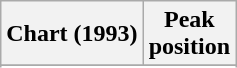<table class="wikitable sortable">
<tr>
<th align="left">Chart (1993)</th>
<th align="center">Peak<br>position</th>
</tr>
<tr>
</tr>
<tr>
</tr>
<tr>
</tr>
</table>
